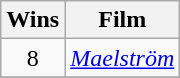<table class="wikitable" style="text-align:center;">
<tr>
<th scope="col" width="17">Wins</th>
<th scope="col" align="center">Film</th>
</tr>
<tr>
<td rowspan="1" style="text-align:center;">8</td>
<td><em><a href='#'>Maelström</a></em></td>
</tr>
<tr>
</tr>
</table>
